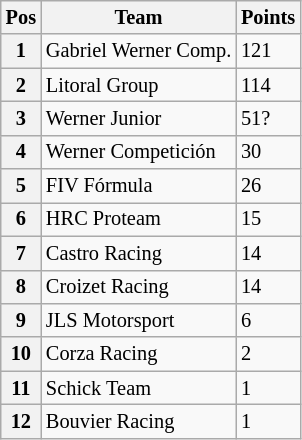<table class="wikitable" style="font-size:85%">
<tr>
<th>Pos</th>
<th>Team</th>
<th>Points</th>
</tr>
<tr>
<th>1</th>
<td> Gabriel Werner Comp.</td>
<td>121</td>
</tr>
<tr>
<th>2</th>
<td> Litoral Group</td>
<td>114</td>
</tr>
<tr>
<th>3</th>
<td> Werner Junior</td>
<td>51?</td>
</tr>
<tr>
<th>4</th>
<td> Werner Competición</td>
<td>30</td>
</tr>
<tr>
<th>5</th>
<td> FIV Fórmula</td>
<td>26</td>
</tr>
<tr>
<th>6</th>
<td> HRC Proteam</td>
<td>15</td>
</tr>
<tr>
<th>7</th>
<td> Castro Racing</td>
<td>14</td>
</tr>
<tr>
<th>8</th>
<td> Croizet Racing</td>
<td>14</td>
</tr>
<tr>
<th>9</th>
<td> JLS Motorsport</td>
<td>6</td>
</tr>
<tr>
<th>10</th>
<td> Corza Racing</td>
<td>2</td>
</tr>
<tr>
<th>11</th>
<td> Schick Team</td>
<td>1</td>
</tr>
<tr>
<th>12</th>
<td> Bouvier Racing</td>
<td>1</td>
</tr>
</table>
